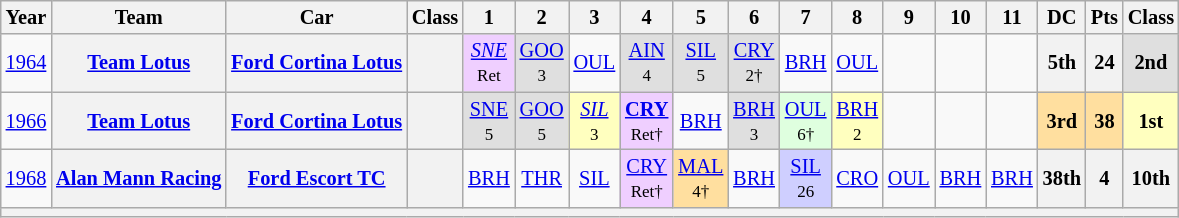<table class="wikitable" style="text-align:center; font-size:85%">
<tr>
<th>Year</th>
<th>Team</th>
<th>Car</th>
<th>Class</th>
<th>1</th>
<th>2</th>
<th>3</th>
<th>4</th>
<th>5</th>
<th>6</th>
<th>7</th>
<th>8</th>
<th>9</th>
<th>10</th>
<th>11</th>
<th>DC</th>
<th>Pts</th>
<th>Class</th>
</tr>
<tr>
<td><a href='#'>1964</a></td>
<th><a href='#'>Team Lotus</a></th>
<th><a href='#'>Ford Cortina Lotus</a></th>
<th><span></span></th>
<td style="background:#EFCFFF;"><em><a href='#'>SNE</a></em><br><small>Ret</small></td>
<td style="background:#DFDFDF;"><a href='#'>GOO</a><br><small>3</small></td>
<td><a href='#'>OUL</a></td>
<td style="background:#DFDFDF;"><a href='#'>AIN</a><br><small>4</small></td>
<td style="background:#DFDFDF;"><a href='#'>SIL</a><br><small>5</small></td>
<td style="background:#DFDFDF;"><a href='#'>CRY</a><br><small>2†</small></td>
<td><a href='#'>BRH</a></td>
<td><a href='#'>OUL</a></td>
<td></td>
<td></td>
<td></td>
<th>5th</th>
<th>24</th>
<td style="background:#DFDFDF;"><strong>2nd</strong></td>
</tr>
<tr>
<td><a href='#'>1966</a></td>
<th><a href='#'>Team Lotus</a></th>
<th><a href='#'>Ford Cortina Lotus</a></th>
<th><span></span></th>
<td style="background:#DFDFDF;"><a href='#'>SNE</a><br><small>5</small></td>
<td style="background:#DFDFDF;"><a href='#'>GOO</a><br><small>5</small></td>
<td style="background:#FFFFBF;"><em><a href='#'>SIL</a></em><br><small>3</small></td>
<td style="background:#EFCFFF;"><strong><a href='#'>CRY</a></strong><br><small>Ret†</small></td>
<td><a href='#'>BRH</a></td>
<td style="background:#DFDFDF;"><a href='#'>BRH</a><br><small>3</small></td>
<td style="background:#DFFFDF;"><a href='#'>OUL</a><br><small>6†</small></td>
<td style="background:#FFFFBF;"><a href='#'>BRH</a><br><small>2</small></td>
<td></td>
<td></td>
<td></td>
<td style="background:#FFDF9F;"><strong>3rd</strong></td>
<td style="background:#FFDF9F;"><strong>38</strong></td>
<td style="background:#FFFFBF;"><strong>1st</strong></td>
</tr>
<tr>
<td><a href='#'>1968</a></td>
<th><a href='#'>Alan Mann Racing</a></th>
<th><a href='#'>Ford Escort TC</a></th>
<th><span></span></th>
<td><a href='#'>BRH</a></td>
<td><a href='#'>THR</a></td>
<td><a href='#'>SIL</a></td>
<td style="background:#EFCFFF;"><a href='#'>CRY</a><br><small>Ret†</small></td>
<td style="background:#FFDF9F;"><a href='#'>MAL</a><br><small>4†</small></td>
<td><a href='#'>BRH</a></td>
<td style="background:#CFCFFF;"><a href='#'>SIL</a><br><small>26</small></td>
<td><a href='#'>CRO</a></td>
<td><a href='#'>OUL</a></td>
<td><a href='#'>BRH</a></td>
<td><a href='#'>BRH</a></td>
<th>38th</th>
<th>4</th>
<th>10th</th>
</tr>
<tr>
<th colspan="18"></th>
</tr>
</table>
